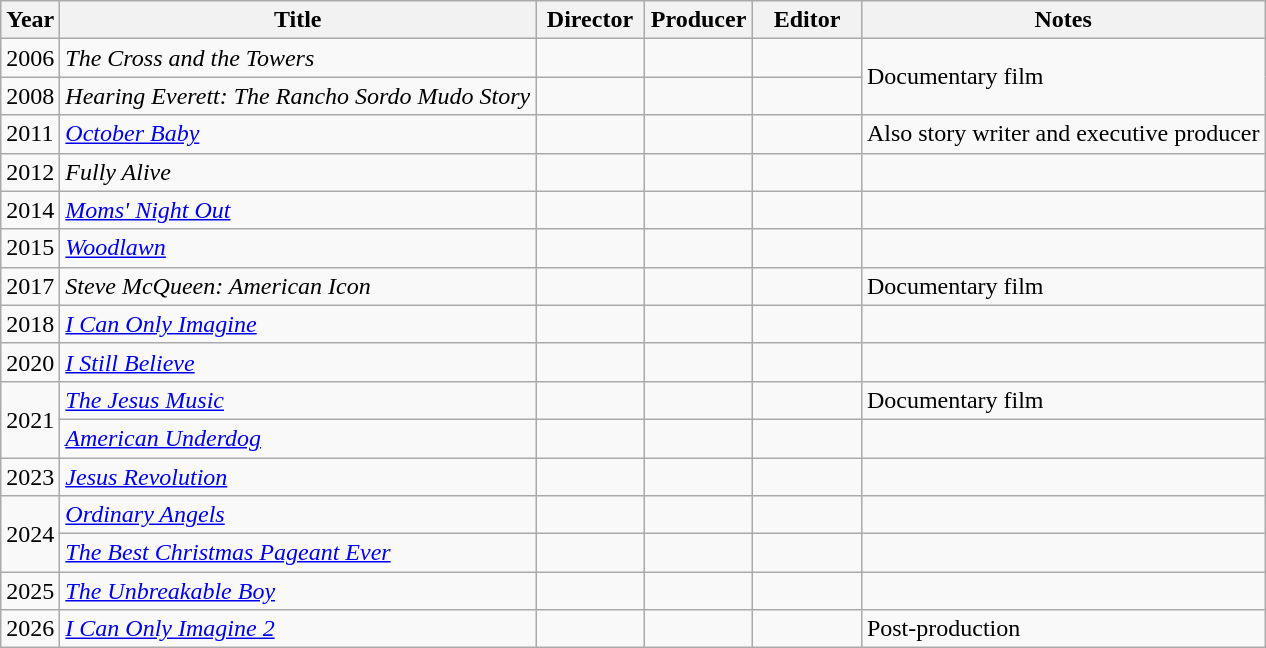<table class="wikitable">
<tr>
<th>Year</th>
<th>Title</th>
<th width=65>Director</th>
<th width=65>Producer</th>
<th width=65>Editor</th>
<th>Notes</th>
</tr>
<tr>
<td>2006</td>
<td><em>The Cross and the Towers</em></td>
<td></td>
<td></td>
<td></td>
<td rowspan=2>Documentary film</td>
</tr>
<tr>
<td>2008</td>
<td><em>Hearing Everett: The Rancho Sordo Mudo Story</em></td>
<td></td>
<td></td>
<td></td>
</tr>
<tr>
<td>2011</td>
<td><em><a href='#'>October Baby</a></em></td>
<td></td>
<td></td>
<td></td>
<td>Also story writer and executive producer</td>
</tr>
<tr>
<td>2012</td>
<td><em>Fully Alive</em></td>
<td></td>
<td></td>
<td></td>
<td></td>
</tr>
<tr>
<td>2014</td>
<td><em><a href='#'>Moms' Night Out</a></em></td>
<td></td>
<td></td>
<td></td>
<td></td>
</tr>
<tr>
<td>2015</td>
<td><em><a href='#'>Woodlawn</a></em></td>
<td></td>
<td></td>
<td></td>
<td></td>
</tr>
<tr>
<td>2017</td>
<td><em>Steve McQueen: American Icon</em></td>
<td></td>
<td></td>
<td></td>
<td>Documentary film</td>
</tr>
<tr>
<td>2018</td>
<td><em><a href='#'>I Can Only Imagine</a></em></td>
<td></td>
<td></td>
<td></td>
<td></td>
</tr>
<tr>
<td>2020</td>
<td><em><a href='#'>I Still Believe</a></em></td>
<td></td>
<td></td>
<td></td>
<td></td>
</tr>
<tr>
<td rowspan=2>2021</td>
<td><em><a href='#'>The Jesus Music</a></em></td>
<td></td>
<td></td>
<td></td>
<td>Documentary film</td>
</tr>
<tr>
<td><em><a href='#'>American Underdog</a></em></td>
<td></td>
<td></td>
<td></td>
<td></td>
</tr>
<tr>
<td>2023</td>
<td><em><a href='#'>Jesus Revolution</a></em></td>
<td></td>
<td></td>
<td></td>
<td></td>
</tr>
<tr>
<td rowspan=2>2024</td>
<td><em><a href='#'>Ordinary Angels</a></em></td>
<td></td>
<td></td>
<td></td>
<td></td>
</tr>
<tr>
<td><em><a href='#'>The Best Christmas Pageant Ever</a></em></td>
<td></td>
<td></td>
<td></td>
<td></td>
</tr>
<tr>
<td>2025</td>
<td><em><a href='#'>The Unbreakable Boy</a></em></td>
<td></td>
<td></td>
<td></td>
<td></td>
</tr>
<tr>
<td>2026</td>
<td><em><a href='#'>I Can Only Imagine 2</a></em></td>
<td></td>
<td></td>
<td></td>
<td>Post-production</td>
</tr>
</table>
